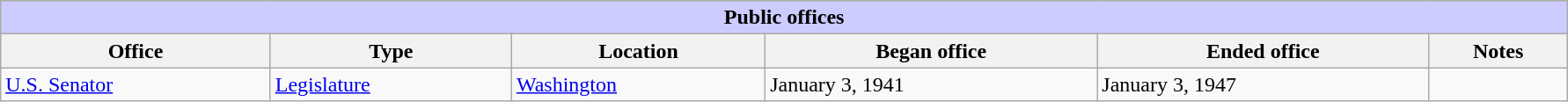<table class=wikitable style="width: 94%" style="text-align: center;" align="center">
<tr bgcolor=#cccccc>
<th colspan=7 style="background: #ccccff;">Public offices</th>
</tr>
<tr>
<th><strong>Office</strong></th>
<th><strong>Type</strong></th>
<th><strong>Location</strong></th>
<th><strong>Began office</strong></th>
<th><strong>Ended office</strong></th>
<th><strong>Notes</strong></th>
</tr>
<tr>
<td><a href='#'>U.S. Senator</a></td>
<td><a href='#'>Legislature</a></td>
<td><a href='#'>Washington</a></td>
<td>January 3, 1941</td>
<td>January 3, 1947</td>
<td></td>
</tr>
</table>
